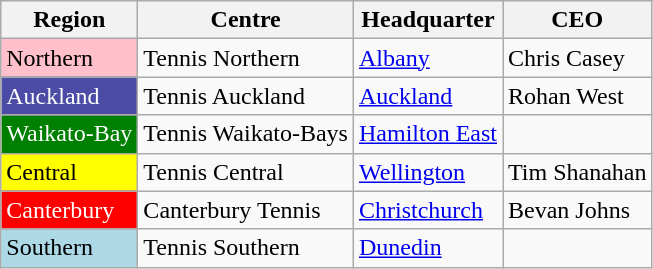<table class="wikitable">
<tr>
<th>Region</th>
<th>Centre</th>
<th>Headquarter</th>
<th>CEO</th>
</tr>
<tr>
<td bgcolor=Pink>Northern</td>
<td>Tennis Northern</td>
<td><a href='#'>Albany</a></td>
<td>Chris Casey</td>
</tr>
<tr>
<td style="color:#FFFFFF" bgcolor= #4C4CA6>Auckland</td>
<td>Tennis Auckland</td>
<td><a href='#'>Auckland</a></td>
<td>Rohan West</td>
</tr>
<tr>
<td style="color:#FFFFFF" bgcolor=Green>Waikato-Bay</td>
<td>Tennis Waikato-Bays</td>
<td><a href='#'>Hamilton East</a></td>
<td></td>
</tr>
<tr>
<td bgcolor=Yellow>Central</td>
<td>Tennis Central</td>
<td><a href='#'>Wellington</a></td>
<td>Tim Shanahan</td>
</tr>
<tr>
<td style="color:#FFFFFF" bgcolor=Red>Canterbury</td>
<td>Canterbury Tennis</td>
<td><a href='#'>Christchurch</a></td>
<td>Bevan Johns</td>
</tr>
<tr>
<td bgcolor=LightBlue>Southern</td>
<td>Tennis Southern</td>
<td><a href='#'>Dunedin</a></td>
<td></td>
</tr>
</table>
